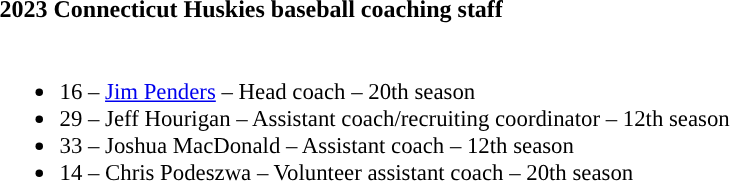<table class="toccolours" style="text-align: left;">
<tr>
<th colspan="9">2023 Connecticut Huskies baseball coaching staff</th>
</tr>
<tr>
<td style="font-size: 95%;" valign="top"><br><ul><li>16 – <a href='#'>Jim Penders</a> – Head coach – 20th season</li><li>29 – Jeff Hourigan – Assistant coach/recruiting coordinator – 12th season</li><li>33 – Joshua MacDonald – Assistant coach – 12th season</li><li>14 – Chris Podeszwa – Volunteer assistant coach – 20th season</li></ul></td>
</tr>
</table>
